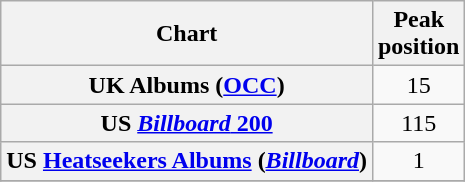<table class="wikitable plainrowheaders sortable" style="text-align:center;" border="1">
<tr>
<th scope="col">Chart</th>
<th scope="col">Peak<br>position</th>
</tr>
<tr>
<th scope="row">UK Albums (<a href='#'>OCC</a>)</th>
<td>15</td>
</tr>
<tr>
<th scope="row">US <a href='#'><em>Billboard</em> 200</a></th>
<td>115</td>
</tr>
<tr>
<th scope="row">US <a href='#'>Heatseekers Albums</a> (<em><a href='#'>Billboard</a></em>)</th>
<td>1</td>
</tr>
<tr>
</tr>
</table>
